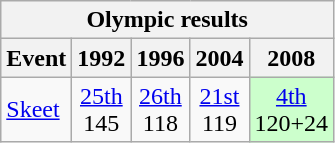<table class="wikitable" style="text-align: center">
<tr>
<th colspan=6>Olympic results</th>
</tr>
<tr>
<th>Event</th>
<th>1992</th>
<th>1996</th>
<th>2004</th>
<th>2008</th>
</tr>
<tr>
<td align=left><a href='#'>Skeet</a></td>
<td><a href='#'>25th</a><br>145</td>
<td><a href='#'>26th</a><br>118</td>
<td><a href='#'>21st</a><br>119</td>
<td style="background:#cfc;"><a href='#'>4th</a><br>120+24</td>
</tr>
</table>
